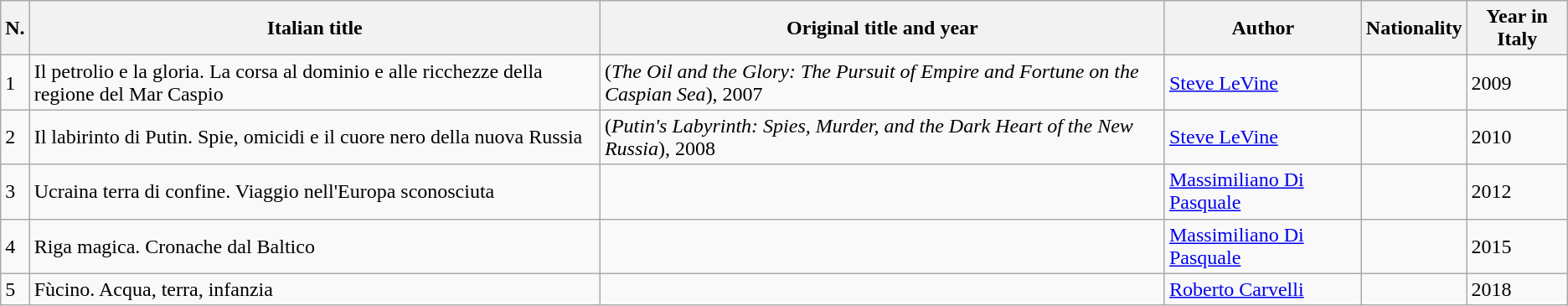<table class="wikitable sortable" |>
<tr bgcolor="#EFEFEF"|>
<th>N.</th>
<th>Italian title</th>
<th>Original title and year</th>
<th>Author</th>
<th>Nationality</th>
<th>Year in Italy</th>
</tr>
<tr>
<td>1</td>
<td Il petrolio e la gloria>Il petrolio e la gloria. La corsa al dominio e alle ricchezze della regione del Mar Caspio</td>
<td>(<em>The Oil and the Glory: The Pursuit of Empire and Fortune on the Caspian Sea</em>), 2007</td>
<td><a href='#'>Steve LeVine</a></td>
<td></td>
<td>2009</td>
</tr>
<tr>
<td>2</td>
<td Il labirinto di Putin>Il labirinto di Putin. Spie, omicidi e il cuore nero della nuova Russia</td>
<td>(<em>Putin's Labyrinth: Spies, Murder, and the Dark Heart of the New Russia</em>), 2008</td>
<td><a href='#'>Steve LeVine</a></td>
<td></td>
<td>2010</td>
</tr>
<tr>
<td>3</td>
<td Ucraina terra di confine>Ucraina terra di confine. Viaggio nell'Europa sconosciuta</td>
<td></td>
<td><a href='#'>Massimiliano Di Pasquale</a></td>
<td></td>
<td>2012</td>
</tr>
<tr>
<td>4</td>
<td Riga magica>Riga magica. Cronache dal Baltico</td>
<td></td>
<td><a href='#'>Massimiliano Di Pasquale</a></td>
<td></td>
<td>2015</td>
</tr>
<tr>
<td>5</td>
<td>Fùcino. Acqua, terra, infanzia</td>
<td></td>
<td><a href='#'>Roberto Carvelli</a></td>
<td></td>
<td>2018</td>
</tr>
</table>
